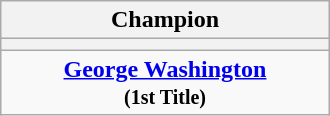<table class="wikitable" style="margin: 0 auto; width: 220px;">
<tr>
<th>Champion</th>
</tr>
<tr>
<th></th>
</tr>
<tr>
<td align="center"><strong><a href='#'>George Washington</a></strong><br><small><strong>(1st Title)</strong></small></td>
</tr>
</table>
